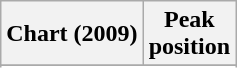<table class="wikitable sortable plainrowheaders" style="text-align:center;">
<tr>
<th scope="col">Chart (2009)</th>
<th scope="col">Peak<br>position</th>
</tr>
<tr>
</tr>
<tr>
</tr>
<tr>
</tr>
</table>
